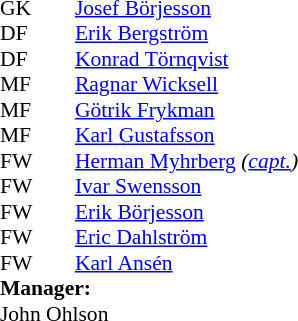<table cellspacing="0" cellpadding="0" style="font-size:90%; margin:0.2em auto;">
<tr>
<th width="25"></th>
<th width="25"></th>
</tr>
<tr>
</tr>
<tr>
<td>GK</td>
<td></td>
<td><a href='#'>Josef Börjesson</a></td>
</tr>
<tr>
<td>DF</td>
<td></td>
<td><a href='#'>Erik Bergström</a></td>
</tr>
<tr>
<td>DF</td>
<td></td>
<td><a href='#'>Konrad Törnqvist</a></td>
</tr>
<tr>
<td>MF</td>
<td></td>
<td><a href='#'>Ragnar Wicksell</a></td>
</tr>
<tr>
<td>MF</td>
<td></td>
<td><a href='#'>Götrik Frykman</a></td>
</tr>
<tr>
<td>MF</td>
<td></td>
<td><a href='#'>Karl Gustafsson</a></td>
</tr>
<tr>
<td>FW</td>
<td></td>
<td><a href='#'>Herman Myhrberg</a> <em>(<a href='#'>capt.</a>)</em></td>
</tr>
<tr>
<td>FW</td>
<td></td>
<td><a href='#'>Ivar Swensson</a></td>
</tr>
<tr>
<td>FW</td>
<td></td>
<td><a href='#'>Erik Börjesson</a></td>
</tr>
<tr>
<td>FW</td>
<td></td>
<td><a href='#'>Eric Dahlström</a></td>
</tr>
<tr>
<td>FW</td>
<td></td>
<td><a href='#'>Karl Ansén</a></td>
</tr>
<tr>
<td colspan=3><strong>Manager:</strong></td>
</tr>
<tr>
<td colspan=4> John Ohlson</td>
</tr>
</table>
